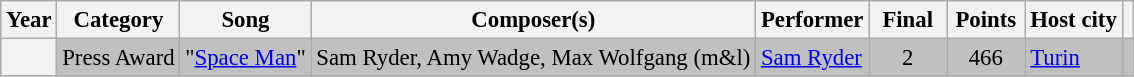<table class="wikitable sortable plainrowheaders" style="font-size: 95%">
<tr>
<th>Year</th>
<th>Category</th>
<th>Song</th>
<th>Composer(s)<br></th>
<th>Performer</th>
<th style="width:45px;">Final</th>
<th style="width:45px;">Points</th>
<th>Host city</th>
<th class="unsortable"></th>
</tr>
<tr bgcolor="silver">
<th scope="row"></th>
<td>Press Award</td>
<td>"<a href='#'>Space Man</a>"</td>
<td>Sam Ryder, Amy Wadge, Max Wolfgang (m&l)</td>
<td><a href='#'>Sam Ryder</a></td>
<td style="text-align:center;">2</td>
<td style="text-align:center;">466</td>
<td> <a href='#'>Turin</a></td>
<td></td>
</tr>
</table>
